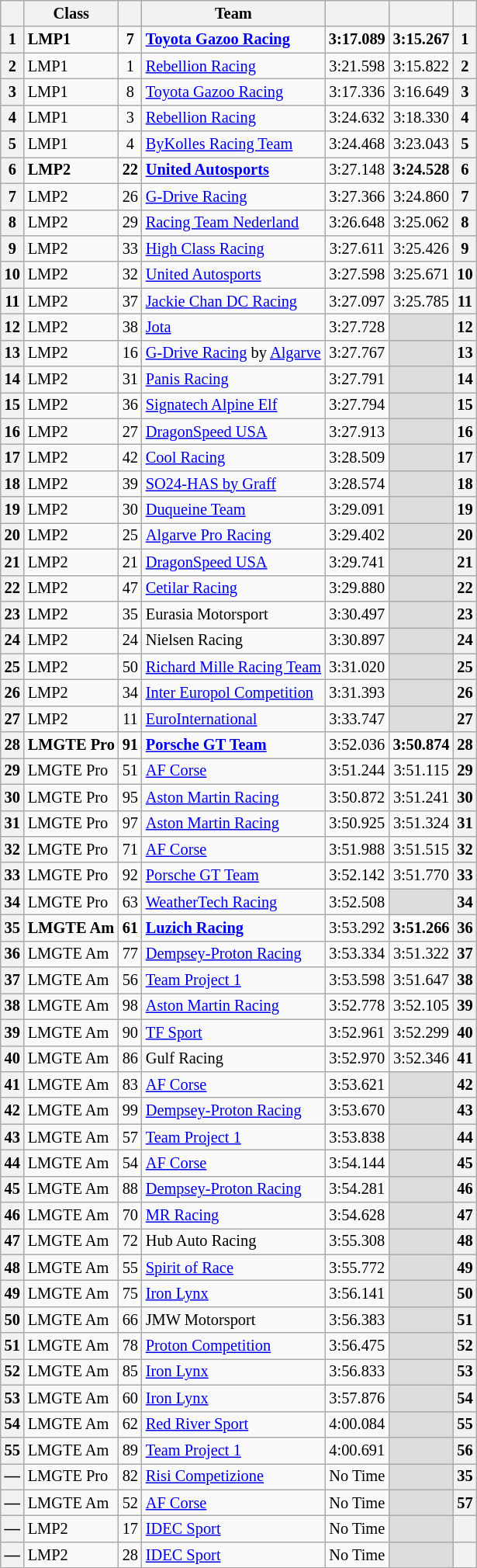<table class="wikitable" style="font-size: 85%;">
<tr>
<th scope="col"></th>
<th scope="col">Class</th>
<th scope="col"></th>
<th scope="col">Team</th>
<th scope="col"></th>
<th scope="col"></th>
<th scope="col"></th>
</tr>
<tr>
<th scope="row"><strong>1</strong></th>
<td><strong>LMP1</strong></td>
<td align="center"><strong>7</strong></td>
<td><strong><a href='#'>Toyota Gazoo Racing</a></strong></td>
<td align="center"><strong>3:17.089</strong></td>
<td align="center"><strong>3:15.267</strong></td>
<th><strong>1</strong></th>
</tr>
<tr>
<th scope="row">2</th>
<td>LMP1</td>
<td align="center">1</td>
<td><a href='#'>Rebellion Racing</a></td>
<td align="center">3:21.598</td>
<td align="center">3:15.822</td>
<th>2</th>
</tr>
<tr>
<th scope="row">3</th>
<td>LMP1</td>
<td align="center">8</td>
<td><a href='#'>Toyota Gazoo Racing</a></td>
<td align="center">3:17.336</td>
<td align="center">3:16.649</td>
<th>3</th>
</tr>
<tr>
<th scope="row">4</th>
<td>LMP1</td>
<td align="center">3</td>
<td><a href='#'>Rebellion Racing</a></td>
<td align="center">3:24.632</td>
<td align="center">3:18.330</td>
<th>4</th>
</tr>
<tr>
<th scope="row">5</th>
<td>LMP1</td>
<td align="center">4</td>
<td><a href='#'>ByKolles Racing Team</a></td>
<td align="center">3:24.468</td>
<td align="center">3:23.043</td>
<th>5</th>
</tr>
<tr>
<th scope="row"><strong>6</strong></th>
<td><strong>LMP2</strong></td>
<td align="center"><strong>22</strong></td>
<td><strong><a href='#'>United Autosports</a></strong></td>
<td align="center">3:27.148</td>
<td align="center"><strong>3:24.528</strong></td>
<th><strong>6</strong></th>
</tr>
<tr>
<th scope="row">7</th>
<td>LMP2</td>
<td align="center">26</td>
<td><a href='#'>G-Drive Racing</a></td>
<td align="center">3:27.366</td>
<td align="center">3:24.860</td>
<th>7</th>
</tr>
<tr>
<th scope="row">8</th>
<td>LMP2</td>
<td align="center">29</td>
<td><a href='#'>Racing Team Nederland</a></td>
<td align="center">3:26.648</td>
<td align="center">3:25.062</td>
<th>8</th>
</tr>
<tr>
<th scope="row">9</th>
<td>LMP2</td>
<td align="center">33</td>
<td><a href='#'>High Class Racing</a></td>
<td align="center">3:27.611</td>
<td align="center">3:25.426</td>
<th>9</th>
</tr>
<tr>
<th scope="row">10</th>
<td>LMP2</td>
<td align="center">32</td>
<td><a href='#'>United Autosports</a></td>
<td align="center">3:27.598</td>
<td align="center">3:25.671</td>
<th>10</th>
</tr>
<tr>
<th scope="row">11</th>
<td>LMP2</td>
<td align="center">37</td>
<td><a href='#'>Jackie Chan DC Racing</a></td>
<td align="center">3:27.097</td>
<td align="center">3:25.785</td>
<th>11</th>
</tr>
<tr>
<th scope="row">12</th>
<td>LMP2</td>
<td align="center">38</td>
<td><a href='#'>Jota</a></td>
<td align="center">3:27.728</td>
<td style="background:#ddd;"></td>
<th>12</th>
</tr>
<tr>
<th scope="row">13</th>
<td>LMP2</td>
<td align="center">16</td>
<td><a href='#'>G-Drive Racing</a> by <a href='#'>Algarve</a></td>
<td align="center">3:27.767</td>
<td style="background:#ddd;"></td>
<th>13</th>
</tr>
<tr>
<th scope="row">14</th>
<td>LMP2</td>
<td align="center">31</td>
<td><a href='#'>Panis Racing</a></td>
<td align="center">3:27.791</td>
<td style="background:#ddd;"></td>
<th>14</th>
</tr>
<tr>
<th scope="row">15</th>
<td>LMP2</td>
<td align="center">36</td>
<td><a href='#'>Signatech Alpine Elf</a></td>
<td align="center">3:27.794</td>
<td style="background:#ddd;"></td>
<th>15</th>
</tr>
<tr>
<th scope="row">16</th>
<td>LMP2</td>
<td align="center">27</td>
<td><a href='#'>DragonSpeed USA</a></td>
<td align="center">3:27.913</td>
<td style="background:#ddd;"></td>
<th>16</th>
</tr>
<tr>
<th scope="row">17</th>
<td>LMP2</td>
<td align="center">42</td>
<td><a href='#'>Cool Racing</a></td>
<td align="center">3:28.509</td>
<td style="background:#ddd;"></td>
<th>17</th>
</tr>
<tr>
<th scope="row">18</th>
<td>LMP2</td>
<td align="center">39</td>
<td><a href='#'>SO24-HAS by Graff</a></td>
<td align="center">3:28.574</td>
<td style="background:#ddd;"></td>
<th>18</th>
</tr>
<tr>
<th scope="row">19</th>
<td>LMP2</td>
<td align="center">30</td>
<td><a href='#'>Duqueine Team</a></td>
<td align="center">3:29.091</td>
<td style="background:#ddd;"></td>
<th>19</th>
</tr>
<tr>
<th scope="row">20</th>
<td>LMP2</td>
<td align="center">25</td>
<td><a href='#'>Algarve Pro Racing</a></td>
<td align="center">3:29.402</td>
<td style="background:#ddd;"></td>
<th>20</th>
</tr>
<tr>
<th scope="row">21</th>
<td>LMP2</td>
<td align="center">21</td>
<td><a href='#'>DragonSpeed USA</a></td>
<td align="center">3:29.741</td>
<td style="background:#ddd;"></td>
<th>21</th>
</tr>
<tr>
<th scope="row">22</th>
<td>LMP2</td>
<td align="center">47</td>
<td><a href='#'>Cetilar Racing</a></td>
<td align="center">3:29.880</td>
<td style="background:#ddd;"></td>
<th>22</th>
</tr>
<tr>
<th scope="row">23</th>
<td>LMP2</td>
<td align="center">35</td>
<td>Eurasia Motorsport</td>
<td align="center">3:30.497</td>
<td style="background:#ddd;"></td>
<th>23</th>
</tr>
<tr>
<th scope="row">24</th>
<td>LMP2</td>
<td align="center">24</td>
<td>Nielsen Racing</td>
<td align="center">3:30.897</td>
<td style="background:#ddd;"></td>
<th>24</th>
</tr>
<tr>
<th scope="row">25</th>
<td>LMP2</td>
<td align="center">50</td>
<td><a href='#'>Richard Mille Racing Team</a></td>
<td align="center">3:31.020</td>
<td style="background:#ddd;"></td>
<th>25</th>
</tr>
<tr>
<th scope="row">26</th>
<td>LMP2</td>
<td align="center">34</td>
<td><a href='#'>Inter Europol Competition</a></td>
<td align="center">3:31.393</td>
<td style="background:#ddd;"></td>
<th>26</th>
</tr>
<tr>
<th scope="row">27</th>
<td>LMP2</td>
<td align="center">11</td>
<td><a href='#'>EuroInternational</a></td>
<td align="center">3:33.747</td>
<td style="background:#ddd;"></td>
<th>27</th>
</tr>
<tr>
<th scope="row"><strong>28</strong></th>
<td><strong>LMGTE Pro</strong></td>
<td align="center"><strong>91</strong></td>
<td><a href='#'><strong>Porsche GT Team</strong></a></td>
<td align="center">3:52.036</td>
<td align="center"><strong>3:50.874</strong></td>
<th><strong>28</strong></th>
</tr>
<tr>
<th scope="row">29</th>
<td>LMGTE Pro</td>
<td align="center">51</td>
<td><a href='#'>AF Corse</a></td>
<td align="center">3:51.244</td>
<td align="center">3:51.115</td>
<th>29</th>
</tr>
<tr>
<th scope="row">30</th>
<td>LMGTE Pro</td>
<td align="center">95</td>
<td><a href='#'>Aston Martin Racing</a></td>
<td align="center">3:50.872</td>
<td align="center">3:51.241</td>
<th>30</th>
</tr>
<tr>
<th scope="row">31</th>
<td>LMGTE Pro</td>
<td align="center">97</td>
<td><a href='#'>Aston Martin Racing</a></td>
<td align="center">3:50.925</td>
<td align="center">3:51.324</td>
<th>31</th>
</tr>
<tr>
<th scope="row">32</th>
<td>LMGTE Pro</td>
<td align="center">71</td>
<td><a href='#'>AF Corse</a></td>
<td align="center">3:51.988</td>
<td align="center">3:51.515</td>
<th>32</th>
</tr>
<tr>
<th scope="row">33</th>
<td>LMGTE Pro</td>
<td align="center">92</td>
<td><a href='#'>Porsche GT Team</a></td>
<td align="center">3:52.142</td>
<td align="center">3:51.770</td>
<th>33</th>
</tr>
<tr>
<th scope="row">34</th>
<td>LMGTE Pro</td>
<td align="center">63</td>
<td><a href='#'>WeatherTech Racing</a></td>
<td align="center">3:52.508</td>
<td style="background:#ddd;"></td>
<th>34</th>
</tr>
<tr>
<th scope="row"><strong>35</strong></th>
<td><strong>LMGTE Am</strong></td>
<td align="center"><strong>61</strong></td>
<td><strong><a href='#'>Luzich Racing</a></strong></td>
<td align="center">3:53.292</td>
<td align="center"><strong>3:51.266</strong></td>
<th><strong>36</strong></th>
</tr>
<tr>
<th scope="row">36</th>
<td>LMGTE Am</td>
<td align="center">77</td>
<td><a href='#'>Dempsey-Proton Racing</a></td>
<td align="center">3:53.334</td>
<td align="center">3:51.322</td>
<th>37</th>
</tr>
<tr>
<th scope="row">37</th>
<td>LMGTE Am</td>
<td align="center">56</td>
<td><a href='#'>Team Project 1</a></td>
<td align="center">3:53.598</td>
<td align="center">3:51.647</td>
<th>38</th>
</tr>
<tr>
<th scope="row">38</th>
<td>LMGTE Am</td>
<td align="center">98</td>
<td><a href='#'>Aston Martin Racing</a></td>
<td align="center">3:52.778</td>
<td align="center">3:52.105</td>
<th>39</th>
</tr>
<tr>
<th scope="row">39</th>
<td>LMGTE Am</td>
<td align="center">90</td>
<td><a href='#'>TF Sport</a></td>
<td align="center">3:52.961</td>
<td align="center">3:52.299</td>
<th>40</th>
</tr>
<tr>
<th scope="row">40</th>
<td>LMGTE Am</td>
<td align="center">86</td>
<td>Gulf Racing</td>
<td align="center">3:52.970</td>
<td align="center">3:52.346</td>
<th>41</th>
</tr>
<tr>
<th scope="row">41</th>
<td>LMGTE Am</td>
<td align="center">83</td>
<td><a href='#'>AF Corse</a></td>
<td align="center">3:53.621</td>
<td style="background:#ddd;"></td>
<th>42</th>
</tr>
<tr>
<th scope="row">42</th>
<td>LMGTE Am</td>
<td align="center">99</td>
<td><a href='#'>Dempsey-Proton Racing</a></td>
<td align="center">3:53.670</td>
<td style="background:#ddd;"></td>
<th>43</th>
</tr>
<tr>
<th scope="row">43</th>
<td>LMGTE Am</td>
<td align="center">57</td>
<td><a href='#'>Team Project 1</a></td>
<td align="center">3:53.838</td>
<td style="background:#ddd;"></td>
<th>44</th>
</tr>
<tr>
<th scope="row">44</th>
<td>LMGTE Am</td>
<td align="center">54</td>
<td><a href='#'>AF Corse</a></td>
<td align="center">3:54.144</td>
<td style="background:#ddd;"></td>
<th>45</th>
</tr>
<tr>
<th scope="row">45</th>
<td>LMGTE Am</td>
<td align="center">88</td>
<td><a href='#'>Dempsey-Proton Racing</a></td>
<td align="center">3:54.281</td>
<td style="background:#ddd;"></td>
<th>46</th>
</tr>
<tr>
<th scope="row">46</th>
<td>LMGTE Am</td>
<td align="center">70</td>
<td><a href='#'>MR Racing</a></td>
<td align="center">3:54.628</td>
<td style="background:#ddd;"></td>
<th>47</th>
</tr>
<tr>
<th scope="row">47</th>
<td>LMGTE Am</td>
<td align="center">72</td>
<td>Hub Auto Racing</td>
<td align="center">3:55.308</td>
<td style="background:#ddd;"></td>
<th>48</th>
</tr>
<tr>
<th scope="row">48</th>
<td>LMGTE Am</td>
<td align="center">55</td>
<td><a href='#'>Spirit of Race</a></td>
<td align="center">3:55.772</td>
<td style="background:#ddd;"></td>
<th>49</th>
</tr>
<tr>
<th scope="row">49</th>
<td>LMGTE Am</td>
<td align="center">75</td>
<td><a href='#'>Iron Lynx</a></td>
<td align="center">3:56.141</td>
<td style="background:#ddd;"></td>
<th>50</th>
</tr>
<tr>
<th scope="row">50</th>
<td>LMGTE Am</td>
<td align="center">66</td>
<td>JMW Motorsport</td>
<td align="center">3:56.383</td>
<td style="background:#ddd;"></td>
<th>51</th>
</tr>
<tr>
<th scope="row">51</th>
<td>LMGTE Am</td>
<td align="center">78</td>
<td><a href='#'>Proton Competition</a></td>
<td align="center">3:56.475</td>
<td style="background:#ddd;"></td>
<th>52</th>
</tr>
<tr>
<th scope="row">52</th>
<td>LMGTE Am</td>
<td align="center">85</td>
<td><a href='#'>Iron Lynx</a></td>
<td align="center">3:56.833</td>
<td style="background:#ddd;"></td>
<th>53</th>
</tr>
<tr>
<th scope="row">53</th>
<td>LMGTE Am</td>
<td align="center">60</td>
<td><a href='#'>Iron Lynx</a></td>
<td align="center">3:57.876</td>
<td style="background:#ddd;"></td>
<th>54</th>
</tr>
<tr>
<th scope="row">54</th>
<td>LMGTE Am</td>
<td align="center">62</td>
<td><a href='#'>Red River Sport</a></td>
<td align="center">4:00.084</td>
<td style="background:#ddd;"></td>
<th>55</th>
</tr>
<tr>
<th scope="row">55</th>
<td>LMGTE Am</td>
<td align="center">89</td>
<td><a href='#'>Team Project 1</a></td>
<td align="center">4:00.691</td>
<td style="background:#ddd;"></td>
<th>56</th>
</tr>
<tr>
<th scope="row">—</th>
<td>LMGTE Pro</td>
<td align="center">82</td>
<td><a href='#'>Risi Competizione</a></td>
<td align="center">No Time</td>
<td style="background:#ddd;"></td>
<th>35</th>
</tr>
<tr>
<th scope="row">—</th>
<td>LMGTE Am</td>
<td align="center">52</td>
<td><a href='#'>AF Corse</a></td>
<td align="center">No Time</td>
<td style="background:#ddd;"></td>
<th>57</th>
</tr>
<tr>
<th scope="row">—</th>
<td>LMP2</td>
<td align="center">17</td>
<td><a href='#'>IDEC Sport</a></td>
<td align="center">No Time</td>
<td style="background:#ddd;"></td>
<th></th>
</tr>
<tr>
<th scope="row">—</th>
<td>LMP2</td>
<td align="center">28</td>
<td><a href='#'>IDEC Sport</a></td>
<td align="center">No Time</td>
<td style="background:#ddd;"></td>
<th></th>
</tr>
</table>
